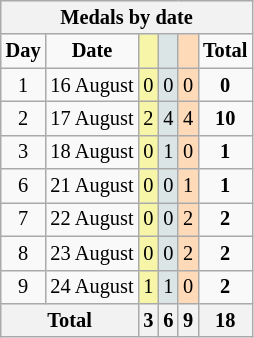<table class="wikitable" style="font-size:85%; text-align:center;">
<tr style="background:#efefef;">
<th colspan=6><strong>Medals by date</strong></th>
</tr>
<tr>
<td><strong>Day</strong></td>
<td><strong>Date</strong></td>
<td style="background:#F7F6A8;"></td>
<td style="background:#DCE5E5;"></td>
<td style="background:#FFDAB9;"></td>
<td><strong>Total</strong></td>
</tr>
<tr>
<td>1</td>
<td>16 August</td>
<td style="background:#F7F6A8;">0</td>
<td style="background:#DCE5E5;">0</td>
<td style="background:#FFDAB9;">0</td>
<td><strong>0</strong></td>
</tr>
<tr>
<td>2</td>
<td>17 August</td>
<td style="background:#F7F6A8;">2</td>
<td style="background:#DCE5E5;">4</td>
<td style="background:#FFDAB9;">4</td>
<td><strong>10</strong></td>
</tr>
<tr>
<td>3</td>
<td>18 August</td>
<td style="background:#F7F6A8;">0</td>
<td style="background:#DCE5E5;">1</td>
<td style="background:#FFDAB9;">0</td>
<td><strong>1</strong></td>
</tr>
<tr>
<td>6</td>
<td>21 August</td>
<td style="background:#F7F6A8;">0</td>
<td style="background:#DCE5E5;">0</td>
<td style="background:#FFDAB9;">1</td>
<td><strong>1</strong></td>
</tr>
<tr>
<td>7</td>
<td>22 August</td>
<td style="background:#F7F6A8;">0</td>
<td style="background:#DCE5E5;">0</td>
<td style="background:#FFDAB9;">2</td>
<td><strong>2</strong></td>
</tr>
<tr>
<td>8</td>
<td>23 August</td>
<td style="background:#F7F6A8;">0</td>
<td style="background:#DCE5E5;">0</td>
<td style="background:#FFDAB9;">2</td>
<td><strong>2</strong></td>
</tr>
<tr>
<td>9</td>
<td>24 August</td>
<td style="background:#F7F6A8;">1</td>
<td style="background:#DCE5E5;">1</td>
<td style="background:#FFDAB9;">0</td>
<td><strong>2</strong></td>
</tr>
<tr>
<th colspan="2">Total</th>
<th>3</th>
<th>6</th>
<th>9</th>
<th>18</th>
</tr>
</table>
